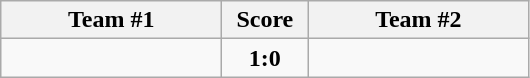<table class="wikitable" style="text-align:center;">
<tr>
<th width=140>Team #1</th>
<th width=50>Score</th>
<th width=140>Team #2</th>
</tr>
<tr>
<td style="text-align:right;"></td>
<td><strong>1:0</strong></td>
<td style="text-align:left;"></td>
</tr>
</table>
